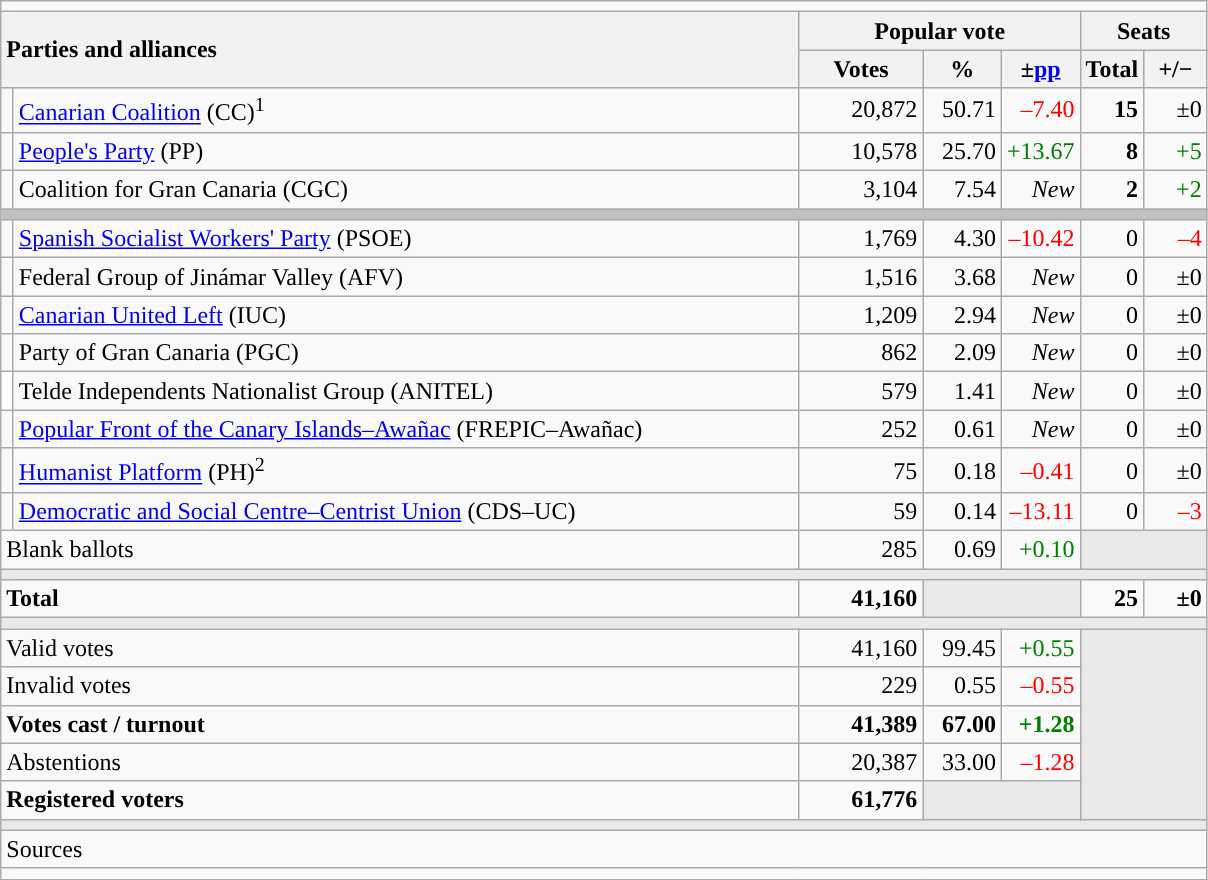<table class="wikitable" style="text-align:right;">
<tr>
<td colspan="7"></td>
</tr>
<tr>
<th style="text-align:left;" rowspan="2" colspan="2" width="525">Parties and alliances</th>
<th colspan="3">Popular vote</th>
<th colspan="2">Seats</th>
</tr>
<tr>
<th width="75">Votes</th>
<th width="45">%</th>
<th width="45">±<a href='#'>pp</a></th>
<th width="35">Total</th>
<th width="35">+/−</th>
</tr>
<tr>
<td width="1" style="color:inherit;background:"></td>
<td align="left"><a href='#'>Canarian Coalition</a> (CC)<sup>1</sup></td>
<td>20,872</td>
<td>50.71</td>
<td style="color:red;">–7.40</td>
<td><strong>15</strong></td>
<td>±0</td>
</tr>
<tr>
<td style="color:inherit;background:"></td>
<td align="left"><a href='#'>People's Party</a> (PP)</td>
<td>10,578</td>
<td>25.70</td>
<td style="color:green;">+13.67</td>
<td><strong>8</strong></td>
<td style="color:green;">+5</td>
</tr>
<tr>
<td style="color:inherit;background:"></td>
<td align="left">Coalition for Gran Canaria (CGC)</td>
<td>3,104</td>
<td>7.54</td>
<td><em>New</em></td>
<td><strong>2</strong></td>
<td style="color:green;">+2</td>
</tr>
<tr>
<td colspan="7" style="color:inherit;background:#C0C0C0"></td>
</tr>
<tr>
<td style="color:inherit;background:"></td>
<td align="left"><a href='#'>Spanish Socialist Workers' Party</a> (PSOE)</td>
<td>1,769</td>
<td>4.30</td>
<td style="color:red;">–10.42</td>
<td>0</td>
<td style="color:red;">–4</td>
</tr>
<tr>
<td style="color:inherit;background:"></td>
<td align="left">Federal Group of Jinámar Valley (AFV)</td>
<td>1,516</td>
<td>3.68</td>
<td><em>New</em></td>
<td>0</td>
<td>±0</td>
</tr>
<tr>
<td style="color:inherit;background:"></td>
<td align="left"><a href='#'>Canarian United Left</a> (IUC)</td>
<td>1,209</td>
<td>2.94</td>
<td><em>New</em></td>
<td>0</td>
<td>±0</td>
</tr>
<tr>
<td style="color:inherit;background:"></td>
<td align="left">Party of Gran Canaria (PGC)</td>
<td>862</td>
<td>2.09</td>
<td><em>New</em></td>
<td>0</td>
<td>±0</td>
</tr>
<tr>
<td bgcolor="white"></td>
<td align="left">Telde Independents Nationalist Group (ANITEL)</td>
<td>579</td>
<td>1.41</td>
<td><em>New</em></td>
<td>0</td>
<td>±0</td>
</tr>
<tr>
<td style="color:inherit;background:"></td>
<td align="left"><a href='#'>Popular Front of the Canary Islands–Awañac</a> (FREPIC–Awañac)</td>
<td>252</td>
<td>0.61</td>
<td><em>New</em></td>
<td>0</td>
<td>±0</td>
</tr>
<tr>
<td style="color:inherit;background:"></td>
<td align="left"><a href='#'>Humanist Platform</a> (PH)<sup>2</sup></td>
<td>75</td>
<td>0.18</td>
<td style="color:red;">–0.41</td>
<td>0</td>
<td>±0</td>
</tr>
<tr>
<td style="color:inherit;background:"></td>
<td align="left"><a href='#'>Democratic and Social Centre–Centrist Union</a> (CDS–UC)</td>
<td>59</td>
<td>0.14</td>
<td style="color:red;">–13.11</td>
<td>0</td>
<td style="color:red;">–3</td>
</tr>
<tr>
<td align="left" colspan="2">Blank ballots</td>
<td>285</td>
<td>0.69</td>
<td style="color:green;">+0.10</td>
<td style="color:inherit;background:#E9E9E9" colspan="2"></td>
</tr>
<tr>
<td colspan="7" style="color:inherit;background:#E9E9E9"></td>
</tr>
<tr style="font-weight:bold;">
<td align="left" colspan="2">Total</td>
<td>41,160</td>
<td bgcolor="#E9E9E9" colspan="2"></td>
<td>25</td>
<td>±0</td>
</tr>
<tr>
<td colspan="7" style="color:inherit;background:#E9E9E9"></td>
</tr>
<tr>
<td align="left" colspan="2">Valid votes</td>
<td>41,160</td>
<td>99.45</td>
<td style="color:green;">+0.55</td>
<td bgcolor="#E9E9E9" colspan="2" rowspan="5"></td>
</tr>
<tr>
<td align="left" colspan="2">Invalid votes</td>
<td>229</td>
<td>0.55</td>
<td style="color:red;">–0.55</td>
</tr>
<tr style="font-weight:bold;">
<td align="left" colspan="2">Votes cast / turnout</td>
<td>41,389</td>
<td>67.00</td>
<td style="color:green;">+1.28</td>
</tr>
<tr>
<td align="left" colspan="2">Abstentions</td>
<td>20,387</td>
<td>33.00</td>
<td style="color:red;">–1.28</td>
</tr>
<tr style="font-weight:bold;">
<td align="left" colspan="2">Registered voters</td>
<td>61,776</td>
<td bgcolor="#E9E9E9" colspan="2"></td>
</tr>
<tr>
<td colspan="7" style="color:inherit;background:#E9E9E9"></td>
</tr>
<tr>
<td align="left" colspan="7">Sources</td>
</tr>
<tr>
<td colspan="7" style="text-align:left; max-width:790px;"></td>
</tr>
</table>
